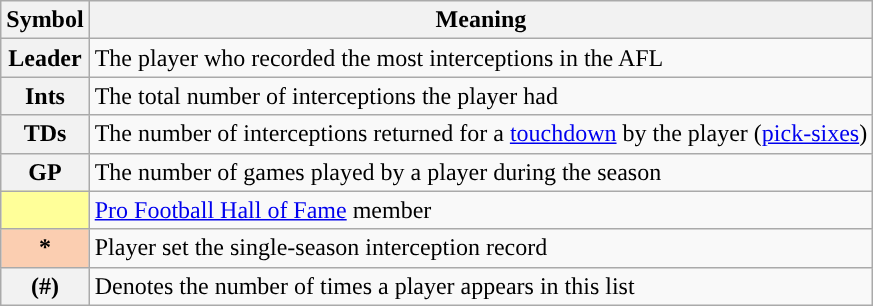<table class="wikitable plainrowheaders" border="1">
<tr>
<th scope="col">Symbol</th>
<th scope="col">Meaning</th>
</tr>
<tr>
<th scope="row" style="text-align:center;"><strong>Leader</strong></th>
<td>The player who recorded the most interceptions in the AFL</td>
</tr>
<tr>
<th scope="row" style="text-align:center;"><strong>Ints</strong></th>
<td>The total number of interceptions the player had</td>
</tr>
<tr>
<th scope="row" style="text-align:center;"><strong>TDs</strong></th>
<td>The number of interceptions returned for a <a href='#'>touchdown</a> by the player (<a href='#'>pick-sixes</a>)</td>
</tr>
<tr>
<th scope="row" style="text-align:center;"><strong>GP</strong></th>
<td>The number of games played by a player during the season</td>
</tr>
<tr>
<th scope="row" style="text-align:center; background:#FFFF99;"></th>
<td><a href='#'>Pro Football Hall of Fame</a> member</td>
</tr>
<tr>
<th scope="row" style="text-align:center; background:#fbceb1;">*</th>
<td>Player set the single-season interception record</td>
</tr>
<tr>
<th scope="row" style="text-align:center;">(#)</th>
<td>Denotes the number of times a player appears in this list</td>
</tr>
</table>
